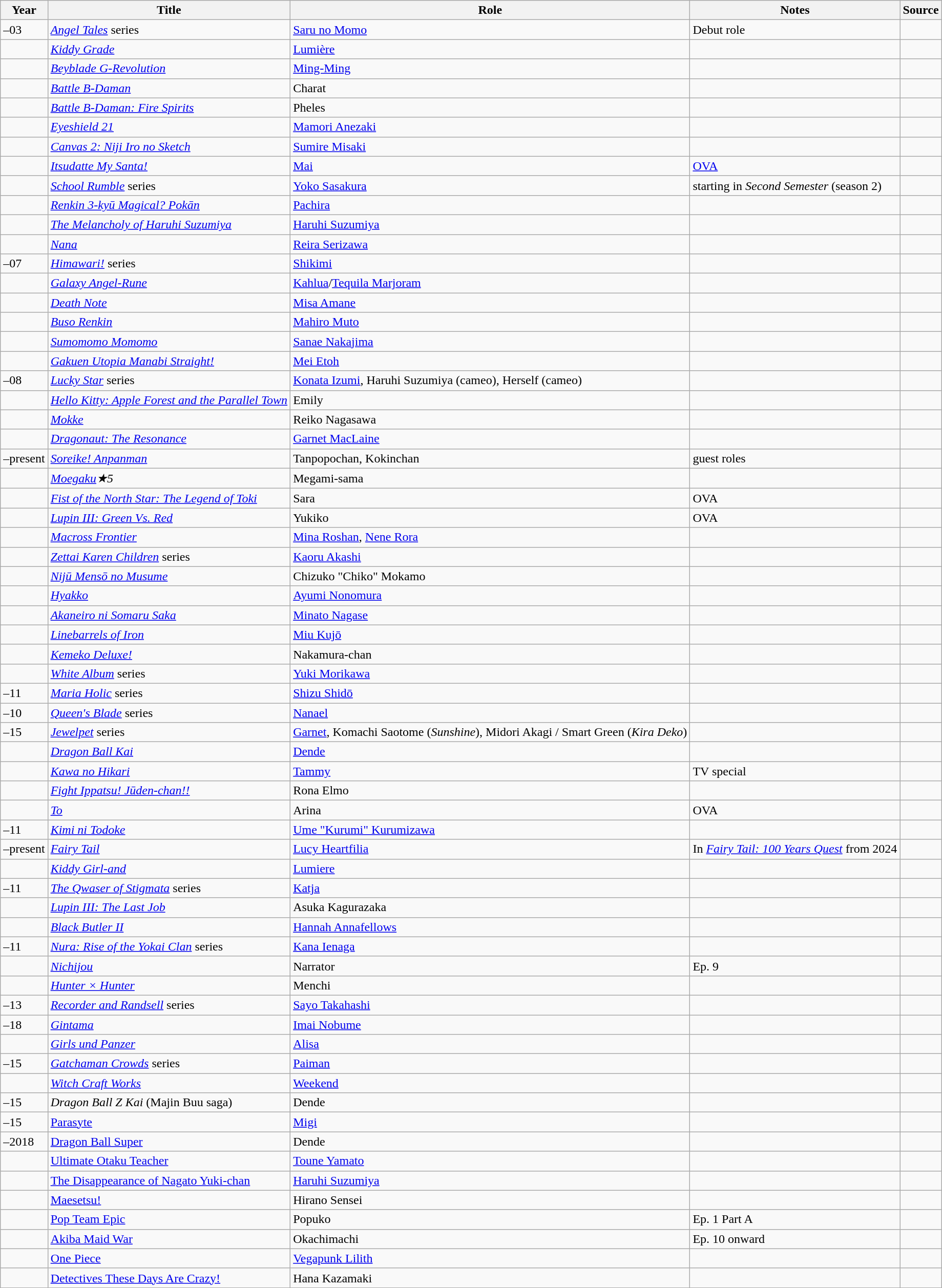<table class="wikitable sortable plainrowheaders">
<tr>
<th>Year</th>
<th>Title</th>
<th>Role</th>
<th class="unsortable">Notes</th>
<th class="unsortable">Source<br></th>
</tr>
<tr>
<td>–03</td>
<td><em><a href='#'>Angel Tales</a></em> series</td>
<td><a href='#'>Saru no Momo</a></td>
<td>Debut role</td>
<td></td>
</tr>
<tr>
<td></td>
<td><em><a href='#'>Kiddy Grade</a></em></td>
<td><a href='#'>Lumière</a></td>
<td></td>
<td></td>
</tr>
<tr>
<td></td>
<td><em><a href='#'>Beyblade G-Revolution</a></em></td>
<td><a href='#'>Ming-Ming</a></td>
<td></td>
<td></td>
</tr>
<tr>
<td></td>
<td><em><a href='#'>Battle B-Daman</a></em></td>
<td>Charat</td>
<td></td>
<td></td>
</tr>
<tr>
<td></td>
<td><em><a href='#'>Battle B-Daman: Fire Spirits</a></em></td>
<td>Pheles</td>
<td></td>
<td></td>
</tr>
<tr>
<td></td>
<td><em><a href='#'>Eyeshield 21</a></em></td>
<td><a href='#'>Mamori Anezaki</a></td>
<td></td>
<td></td>
</tr>
<tr>
<td></td>
<td><em><a href='#'>Canvas 2: Niji Iro no Sketch</a></em></td>
<td><a href='#'>Sumire Misaki</a></td>
<td></td>
<td></td>
</tr>
<tr>
<td></td>
<td><em><a href='#'>Itsudatte My Santa!</a></em></td>
<td><a href='#'>Mai</a></td>
<td><a href='#'>OVA</a></td>
<td></td>
</tr>
<tr>
<td></td>
<td><em><a href='#'>School Rumble</a></em> series</td>
<td><a href='#'>Yoko Sasakura</a></td>
<td>starting in <em>Second Semester</em> (season 2)</td>
<td></td>
</tr>
<tr>
<td></td>
<td><em><a href='#'>Renkin 3-kyū Magical? Pokān</a></em></td>
<td><a href='#'>Pachira</a></td>
<td></td>
<td></td>
</tr>
<tr>
<td></td>
<td><em><a href='#'>The Melancholy of Haruhi Suzumiya</a></em></td>
<td><a href='#'>Haruhi Suzumiya</a></td>
<td></td>
<td></td>
</tr>
<tr>
<td></td>
<td><em><a href='#'>Nana</a></em></td>
<td><a href='#'>Reira Serizawa</a></td>
<td></td>
<td></td>
</tr>
<tr>
<td>–07</td>
<td><em><a href='#'>Himawari!</a></em> series</td>
<td><a href='#'>Shikimi</a></td>
<td></td>
<td></td>
</tr>
<tr>
<td></td>
<td><em><a href='#'>Galaxy Angel-Rune</a></em></td>
<td><a href='#'>Kahlua</a>/<a href='#'>Tequila Marjoram</a></td>
<td></td>
<td></td>
</tr>
<tr>
<td></td>
<td><em><a href='#'>Death Note</a></em></td>
<td><a href='#'>Misa Amane</a></td>
<td></td>
<td></td>
</tr>
<tr>
<td></td>
<td><em><a href='#'>Buso Renkin</a></em></td>
<td><a href='#'>Mahiro Muto</a></td>
<td></td>
<td></td>
</tr>
<tr>
<td></td>
<td><em><a href='#'>Sumomomo Momomo</a></em></td>
<td><a href='#'>Sanae Nakajima</a></td>
<td></td>
<td></td>
</tr>
<tr>
<td></td>
<td><em><a href='#'>Gakuen Utopia Manabi Straight!</a></em></td>
<td><a href='#'>Mei Etoh</a></td>
<td></td>
<td></td>
</tr>
<tr>
<td>–08</td>
<td><em><a href='#'>Lucky Star</a></em> series</td>
<td><a href='#'>Konata Izumi</a>, Haruhi Suzumiya (cameo), Herself (cameo)</td>
<td></td>
<td></td>
</tr>
<tr>
<td></td>
<td><em><a href='#'>Hello Kitty: Apple Forest and the Parallel Town</a></em></td>
<td>Emily</td>
<td></td>
<td></td>
</tr>
<tr>
<td></td>
<td><em><a href='#'>Mokke</a></em></td>
<td>Reiko Nagasawa</td>
<td></td>
<td></td>
</tr>
<tr>
<td></td>
<td><em><a href='#'>Dragonaut: The Resonance</a></em></td>
<td><a href='#'>Garnet MacLaine</a></td>
<td></td>
<td></td>
</tr>
<tr>
<td>–present</td>
<td><em><a href='#'>Soreike! Anpanman</a></em></td>
<td>Tanpopochan, Kokinchan</td>
<td>guest roles</td>
<td></td>
</tr>
<tr>
<td></td>
<td><em><a href='#'>Moegaku</a>★5</em></td>
<td>Megami-sama</td>
<td></td>
<td></td>
</tr>
<tr>
<td></td>
<td><em><a href='#'>Fist of the North Star: The Legend of Toki</a></em></td>
<td>Sara</td>
<td>OVA</td>
<td></td>
</tr>
<tr>
<td></td>
<td><em><a href='#'>Lupin III: Green Vs. Red</a></em></td>
<td>Yukiko</td>
<td>OVA</td>
<td></td>
</tr>
<tr>
<td></td>
<td><em><a href='#'>Macross Frontier</a></em></td>
<td><a href='#'>Mina Roshan</a>, <a href='#'>Nene Rora</a></td>
<td></td>
<td></td>
</tr>
<tr>
<td></td>
<td><em><a href='#'>Zettai Karen Children</a></em> series</td>
<td><a href='#'>Kaoru Akashi</a></td>
<td></td>
<td></td>
</tr>
<tr>
<td></td>
<td><em><a href='#'>Nijū Mensō no Musume</a></em></td>
<td>Chizuko "Chiko" Mokamo</td>
<td></td>
<td></td>
</tr>
<tr>
<td></td>
<td><em><a href='#'>Hyakko</a></em></td>
<td><a href='#'>Ayumi Nonomura</a></td>
<td></td>
<td></td>
</tr>
<tr>
<td></td>
<td><em><a href='#'>Akaneiro ni Somaru Saka</a></em></td>
<td><a href='#'>Minato Nagase</a></td>
<td></td>
<td></td>
</tr>
<tr>
<td></td>
<td><em><a href='#'>Linebarrels of Iron</a></em></td>
<td><a href='#'>Miu Kujō</a></td>
<td></td>
<td></td>
</tr>
<tr>
<td></td>
<td><em><a href='#'>Kemeko Deluxe!</a></em></td>
<td>Nakamura-chan</td>
<td></td>
<td></td>
</tr>
<tr>
<td></td>
<td><em><a href='#'>White Album</a></em> series</td>
<td><a href='#'>Yuki Morikawa</a></td>
<td></td>
<td></td>
</tr>
<tr>
<td>–11</td>
<td><em><a href='#'>Maria Holic</a></em> series</td>
<td><a href='#'>Shizu Shidō</a></td>
<td></td>
<td></td>
</tr>
<tr>
<td>–10</td>
<td><em><a href='#'>Queen's Blade</a></em> series</td>
<td><a href='#'>Nanael</a></td>
<td></td>
<td></td>
</tr>
<tr>
<td>–15</td>
<td><em><a href='#'>Jewelpet</a></em> series</td>
<td><a href='#'>Garnet</a>, Komachi Saotome (<em>Sunshine</em>), Midori Akagi / Smart Green (<em>Kira Deko</em>)</td>
<td></td>
<td></td>
</tr>
<tr>
<td></td>
<td><em><a href='#'>Dragon Ball Kai</a></em></td>
<td><a href='#'>Dende</a></td>
<td></td>
<td></td>
</tr>
<tr>
<td></td>
<td><em><a href='#'>Kawa no Hikari</a></em></td>
<td><a href='#'>Tammy</a></td>
<td>TV special</td>
<td></td>
</tr>
<tr>
<td></td>
<td><em><a href='#'>Fight Ippatsu! Jūden-chan!!</a></em></td>
<td>Rona Elmo</td>
<td></td>
<td></td>
</tr>
<tr>
<td></td>
<td><em><a href='#'>To</a></em></td>
<td>Arina</td>
<td>OVA</td>
<td></td>
</tr>
<tr>
<td>–11</td>
<td><em><a href='#'>Kimi ni Todoke</a></em></td>
<td><a href='#'>Ume "Kurumi" Kurumizawa</a></td>
<td></td>
<td></td>
</tr>
<tr>
<td>–present</td>
<td><em><a href='#'>Fairy Tail</a></em></td>
<td><a href='#'>Lucy Heartfilia</a></td>
<td>In <em><a href='#'>Fairy Tail: 100 Years Quest</a></em> from 2024</td>
<td></td>
</tr>
<tr>
<td></td>
<td><em><a href='#'>Kiddy Girl-and</a></em></td>
<td><a href='#'>Lumiere</a></td>
<td></td>
<td></td>
</tr>
<tr>
<td>–11</td>
<td><em><a href='#'>The Qwaser of Stigmata</a></em> series</td>
<td><a href='#'>Katja</a></td>
<td></td>
<td></td>
</tr>
<tr>
<td></td>
<td><em><a href='#'>Lupin III: The Last Job</a></em></td>
<td>Asuka Kagurazaka</td>
<td></td>
<td></td>
</tr>
<tr>
<td></td>
<td><em><a href='#'>Black Butler II</a></em></td>
<td><a href='#'>Hannah Annafellows</a></td>
<td></td>
<td></td>
</tr>
<tr>
<td>–11</td>
<td><em><a href='#'>Nura: Rise of the Yokai Clan</a></em> series</td>
<td><a href='#'>Kana Ienaga</a></td>
<td></td>
<td></td>
</tr>
<tr>
<td></td>
<td><em><a href='#'>Nichijou</a></em></td>
<td>Narrator</td>
<td>Ep. 9</td>
<td></td>
</tr>
<tr>
<td></td>
<td><em><a href='#'>Hunter × Hunter</a></em></td>
<td>Menchi</td>
<td></td>
<td></td>
</tr>
<tr>
<td>–13</td>
<td><em><a href='#'>Recorder and Randsell</a></em> series</td>
<td><a href='#'>Sayo Takahashi</a></td>
<td></td>
<td></td>
</tr>
<tr>
<td>–18</td>
<td><em><a href='#'>Gintama</a></em></td>
<td><a href='#'>Imai Nobume</a></td>
<td></td>
<td></td>
</tr>
<tr>
<td></td>
<td><em><a href='#'>Girls und Panzer</a></em></td>
<td><a href='#'>Alisa</a></td>
<td></td>
<td></td>
</tr>
<tr>
<td>–15</td>
<td><em><a href='#'>Gatchaman Crowds</a></em> series</td>
<td><a href='#'>Paiman</a></td>
<td></td>
<td></td>
</tr>
<tr>
<td></td>
<td><em><a href='#'>Witch Craft Works</a></em></td>
<td><a href='#'>Weekend</a></td>
<td></td>
<td></td>
</tr>
<tr>
<td>–15</td>
<td><em>Dragon Ball Z Kai</em> (Majin Buu saga) <em></td>
<td>Dende</td>
<td></td>
<td></td>
</tr>
<tr>
<td>–15</td>
<td></em><a href='#'>Parasyte</a><em></td>
<td><a href='#'>Migi</a></td>
<td></td>
<td></td>
</tr>
<tr>
<td>–2018</td>
<td></em><a href='#'>Dragon Ball Super</a><em></td>
<td>Dende</td>
<td></td>
<td></td>
</tr>
<tr>
<td></td>
<td></em><a href='#'>Ultimate Otaku Teacher</a><em></td>
<td><a href='#'>Toune Yamato</a></td>
<td></td>
<td></td>
</tr>
<tr>
<td></td>
<td></em><a href='#'>The Disappearance of Nagato Yuki-chan</a><em></td>
<td><a href='#'>Haruhi Suzumiya</a></td>
<td></td>
<td></td>
</tr>
<tr>
<td></td>
<td></em><a href='#'>Maesetsu!</a><em></td>
<td>Hirano Sensei</td>
<td></td>
<td></td>
</tr>
<tr>
<td></td>
<td></em><a href='#'>Pop Team Epic</a><em></td>
<td>Popuko</td>
<td>Ep. 1 Part A</td>
<td></td>
</tr>
<tr>
<td></td>
<td></em><a href='#'>Akiba Maid War</a><em></td>
<td>Okachimachi</td>
<td>Ep. 10 onward</td>
<td></td>
</tr>
<tr>
<td></td>
<td></em><a href='#'>One Piece</a><em></td>
<td><a href='#'>Vegapunk Lilith</a></td>
<td></td>
<td></td>
</tr>
<tr>
<td></td>
<td></em><a href='#'>Detectives These Days Are Crazy!</a><em></td>
<td>Hana Kazamaki</td>
<td></td>
<td></td>
</tr>
</table>
